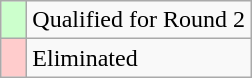<table class=wikitable>
<tr>
<td width=10px style="background-color:#ccffcc;"></td>
<td>Qualified for Round 2</td>
</tr>
<tr>
<td width=10px style="background-color:#ffcccc;"></td>
<td>Eliminated</td>
</tr>
</table>
